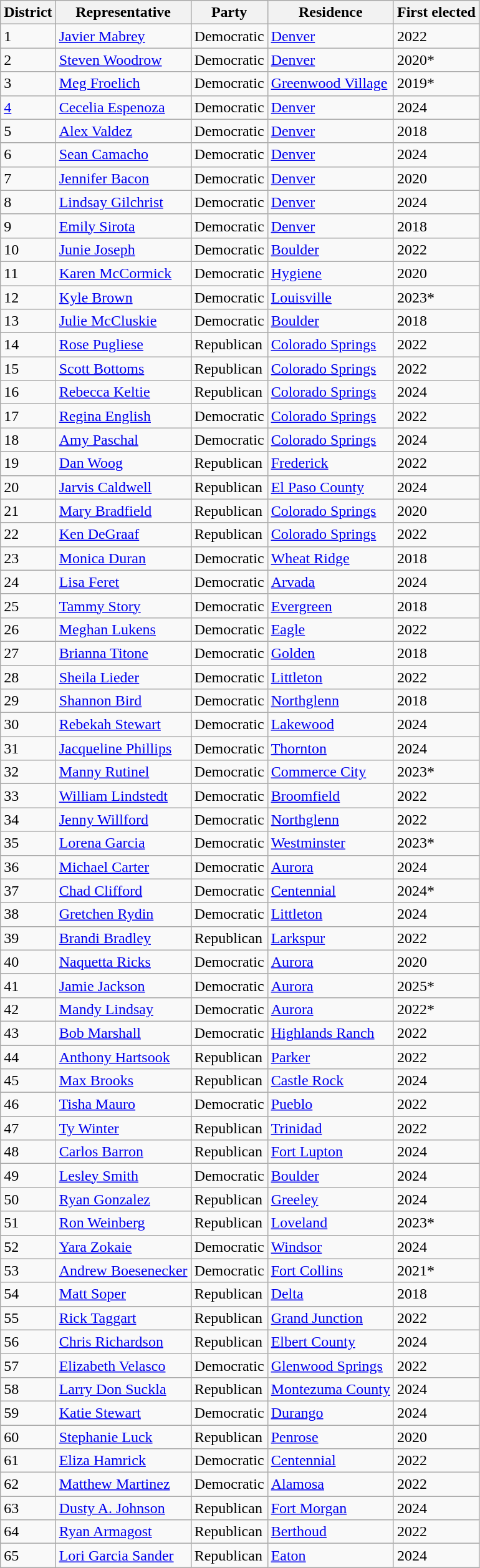<table class="wikitable sortable">
<tr>
<th>District</th>
<th>Representative</th>
<th>Party</th>
<th>Residence</th>
<th>First elected</th>
</tr>
<tr>
<td>1</td>
<td><a href='#'>Javier Mabrey</a></td>
<td>Democratic</td>
<td><a href='#'>Denver</a></td>
<td>2022</td>
</tr>
<tr>
<td>2</td>
<td><a href='#'>Steven Woodrow</a></td>
<td>Democratic</td>
<td><a href='#'>Denver</a></td>
<td>2020*</td>
</tr>
<tr>
<td>3</td>
<td><a href='#'>Meg Froelich</a></td>
<td>Democratic</td>
<td><a href='#'>Greenwood Village</a></td>
<td>2019*</td>
</tr>
<tr>
<td><a href='#'>4</a></td>
<td><a href='#'>Cecelia Espenoza</a></td>
<td>Democratic</td>
<td><a href='#'>Denver</a></td>
<td>2024</td>
</tr>
<tr>
<td>5</td>
<td><a href='#'>Alex Valdez</a></td>
<td>Democratic</td>
<td><a href='#'>Denver</a></td>
<td>2018</td>
</tr>
<tr>
<td>6</td>
<td><a href='#'>Sean Camacho</a></td>
<td>Democratic</td>
<td><a href='#'>Denver</a></td>
<td>2024</td>
</tr>
<tr>
<td>7</td>
<td><a href='#'>Jennifer Bacon</a></td>
<td>Democratic</td>
<td><a href='#'>Denver</a></td>
<td>2020</td>
</tr>
<tr>
<td>8</td>
<td><a href='#'>Lindsay Gilchrist</a></td>
<td>Democratic</td>
<td><a href='#'>Denver</a></td>
<td>2024</td>
</tr>
<tr>
<td>9</td>
<td><a href='#'>Emily Sirota</a></td>
<td>Democratic</td>
<td><a href='#'>Denver</a></td>
<td>2018</td>
</tr>
<tr>
<td>10</td>
<td><a href='#'>Junie Joseph</a></td>
<td>Democratic</td>
<td><a href='#'>Boulder</a></td>
<td>2022</td>
</tr>
<tr>
<td>11</td>
<td><a href='#'>Karen McCormick</a></td>
<td>Democratic</td>
<td><a href='#'>Hygiene</a></td>
<td>2020</td>
</tr>
<tr>
<td>12</td>
<td><a href='#'>Kyle Brown</a></td>
<td>Democratic</td>
<td><a href='#'>Louisville</a></td>
<td>2023*</td>
</tr>
<tr>
<td>13</td>
<td><a href='#'>Julie McCluskie</a></td>
<td>Democratic</td>
<td><a href='#'>Boulder</a></td>
<td>2018</td>
</tr>
<tr>
<td>14</td>
<td><a href='#'>Rose Pugliese</a></td>
<td>Republican</td>
<td><a href='#'>Colorado Springs</a></td>
<td>2022</td>
</tr>
<tr>
<td>15</td>
<td><a href='#'>Scott Bottoms</a></td>
<td>Republican</td>
<td><a href='#'>Colorado Springs</a></td>
<td>2022</td>
</tr>
<tr>
<td>16</td>
<td><a href='#'>Rebecca Keltie</a></td>
<td>Republican</td>
<td><a href='#'>Colorado Springs</a></td>
<td>2024</td>
</tr>
<tr>
<td>17</td>
<td><a href='#'>Regina English</a></td>
<td>Democratic</td>
<td><a href='#'>Colorado Springs</a></td>
<td>2022</td>
</tr>
<tr>
<td>18</td>
<td><a href='#'>Amy Paschal</a></td>
<td>Democratic</td>
<td><a href='#'>Colorado Springs</a></td>
<td>2024</td>
</tr>
<tr>
<td>19</td>
<td><a href='#'>Dan Woog</a></td>
<td>Republican</td>
<td><a href='#'>Frederick</a></td>
<td>2022</td>
</tr>
<tr>
<td>20</td>
<td><a href='#'>Jarvis Caldwell</a></td>
<td>Republican</td>
<td><a href='#'>El Paso County</a></td>
<td>2024</td>
</tr>
<tr>
<td>21</td>
<td><a href='#'>Mary Bradfield</a></td>
<td>Republican</td>
<td><a href='#'>Colorado Springs</a></td>
<td>2020</td>
</tr>
<tr>
<td>22</td>
<td><a href='#'>Ken DeGraaf</a></td>
<td>Republican</td>
<td><a href='#'>Colorado Springs</a></td>
<td>2022</td>
</tr>
<tr>
<td>23</td>
<td><a href='#'>Monica Duran</a></td>
<td>Democratic</td>
<td><a href='#'>Wheat Ridge</a></td>
<td>2018</td>
</tr>
<tr>
<td>24</td>
<td><a href='#'>Lisa Feret</a></td>
<td>Democratic</td>
<td><a href='#'>Arvada</a></td>
<td>2024</td>
</tr>
<tr>
<td>25</td>
<td><a href='#'>Tammy Story</a></td>
<td>Democratic</td>
<td><a href='#'>Evergreen</a></td>
<td>2018</td>
</tr>
<tr>
<td>26</td>
<td><a href='#'>Meghan Lukens</a></td>
<td>Democratic</td>
<td><a href='#'>Eagle</a></td>
<td>2022</td>
</tr>
<tr>
<td>27</td>
<td><a href='#'>Brianna Titone</a></td>
<td>Democratic</td>
<td><a href='#'>Golden</a></td>
<td>2018</td>
</tr>
<tr>
<td>28</td>
<td><a href='#'>Sheila Lieder</a></td>
<td>Democratic</td>
<td><a href='#'>Littleton</a></td>
<td>2022</td>
</tr>
<tr>
<td>29</td>
<td><a href='#'>Shannon Bird</a></td>
<td>Democratic</td>
<td><a href='#'>Northglenn</a></td>
<td>2018</td>
</tr>
<tr>
<td>30</td>
<td><a href='#'>Rebekah Stewart</a></td>
<td>Democratic</td>
<td><a href='#'>Lakewood</a></td>
<td>2024</td>
</tr>
<tr>
<td>31</td>
<td><a href='#'>Jacqueline Phillips</a></td>
<td>Democratic</td>
<td><a href='#'>Thornton</a></td>
<td>2024</td>
</tr>
<tr>
<td>32</td>
<td><a href='#'>Manny Rutinel</a></td>
<td>Democratic</td>
<td><a href='#'>Commerce City</a></td>
<td>2023*</td>
</tr>
<tr>
<td>33</td>
<td><a href='#'>William Lindstedt</a></td>
<td>Democratic</td>
<td><a href='#'>Broomfield</a></td>
<td>2022</td>
</tr>
<tr>
<td>34</td>
<td><a href='#'>Jenny Willford</a></td>
<td>Democratic</td>
<td><a href='#'>Northglenn</a></td>
<td>2022</td>
</tr>
<tr>
<td>35</td>
<td><a href='#'>Lorena Garcia</a></td>
<td>Democratic</td>
<td><a href='#'>Westminster</a></td>
<td>2023*</td>
</tr>
<tr>
<td>36</td>
<td><a href='#'>Michael Carter</a></td>
<td>Democratic</td>
<td><a href='#'>Aurora</a></td>
<td>2024</td>
</tr>
<tr>
<td>37</td>
<td><a href='#'>Chad Clifford</a></td>
<td>Democratic</td>
<td><a href='#'>Centennial</a></td>
<td>2024*</td>
</tr>
<tr>
<td>38</td>
<td><a href='#'>Gretchen Rydin</a></td>
<td>Democratic</td>
<td><a href='#'>Littleton</a></td>
<td>2024</td>
</tr>
<tr>
<td>39</td>
<td><a href='#'>Brandi Bradley</a></td>
<td>Republican</td>
<td><a href='#'>Larkspur</a></td>
<td>2022</td>
</tr>
<tr>
<td>40</td>
<td><a href='#'>Naquetta Ricks</a></td>
<td>Democratic</td>
<td><a href='#'>Aurora</a></td>
<td>2020</td>
</tr>
<tr>
<td>41</td>
<td><a href='#'>Jamie Jackson</a></td>
<td>Democratic</td>
<td><a href='#'>Aurora</a></td>
<td>2025*</td>
</tr>
<tr>
<td>42</td>
<td><a href='#'>Mandy Lindsay</a></td>
<td>Democratic</td>
<td><a href='#'>Aurora</a></td>
<td>2022*</td>
</tr>
<tr>
<td>43</td>
<td><a href='#'>Bob Marshall</a></td>
<td>Democratic</td>
<td><a href='#'>Highlands Ranch</a></td>
<td>2022</td>
</tr>
<tr>
<td>44</td>
<td><a href='#'>Anthony Hartsook</a></td>
<td>Republican</td>
<td><a href='#'>Parker</a></td>
<td>2022</td>
</tr>
<tr>
<td>45</td>
<td><a href='#'>Max Brooks</a></td>
<td>Republican</td>
<td><a href='#'>Castle Rock</a></td>
<td>2024</td>
</tr>
<tr>
<td>46</td>
<td><a href='#'>Tisha Mauro</a></td>
<td>Democratic</td>
<td><a href='#'>Pueblo</a></td>
<td>2022</td>
</tr>
<tr>
<td>47</td>
<td><a href='#'>Ty Winter</a></td>
<td>Republican</td>
<td><a href='#'>Trinidad</a></td>
<td>2022</td>
</tr>
<tr>
<td>48</td>
<td><a href='#'>Carlos Barron</a></td>
<td>Republican</td>
<td><a href='#'>Fort Lupton</a></td>
<td>2024</td>
</tr>
<tr>
<td>49</td>
<td><a href='#'>Lesley Smith</a></td>
<td>Democratic</td>
<td><a href='#'>Boulder</a></td>
<td>2024</td>
</tr>
<tr>
<td>50</td>
<td><a href='#'>Ryan Gonzalez</a></td>
<td>Republican</td>
<td><a href='#'>Greeley</a></td>
<td>2024</td>
</tr>
<tr>
<td>51</td>
<td><a href='#'>Ron Weinberg</a></td>
<td>Republican</td>
<td><a href='#'>Loveland</a></td>
<td>2023*</td>
</tr>
<tr>
<td>52</td>
<td><a href='#'>Yara Zokaie</a></td>
<td>Democratic</td>
<td><a href='#'>Windsor</a></td>
<td>2024</td>
</tr>
<tr>
<td>53</td>
<td><a href='#'>Andrew Boesenecker</a></td>
<td>Democratic</td>
<td><a href='#'>Fort Collins</a></td>
<td>2021*</td>
</tr>
<tr>
<td>54</td>
<td><a href='#'>Matt Soper</a></td>
<td>Republican</td>
<td><a href='#'>Delta</a></td>
<td>2018</td>
</tr>
<tr>
<td>55</td>
<td><a href='#'>Rick Taggart</a></td>
<td>Republican</td>
<td><a href='#'>Grand Junction</a></td>
<td>2022</td>
</tr>
<tr>
<td>56</td>
<td><a href='#'>Chris Richardson</a></td>
<td>Republican</td>
<td><a href='#'>Elbert County</a></td>
<td>2024</td>
</tr>
<tr>
<td>57</td>
<td><a href='#'>Elizabeth Velasco</a></td>
<td>Democratic</td>
<td><a href='#'>Glenwood Springs</a></td>
<td>2022</td>
</tr>
<tr>
<td>58</td>
<td><a href='#'>Larry Don Suckla</a></td>
<td>Republican</td>
<td><a href='#'>Montezuma County</a></td>
<td>2024</td>
</tr>
<tr>
<td>59</td>
<td><a href='#'>Katie Stewart</a></td>
<td>Democratic</td>
<td><a href='#'>Durango</a></td>
<td>2024</td>
</tr>
<tr>
<td>60</td>
<td><a href='#'>Stephanie Luck</a></td>
<td>Republican</td>
<td><a href='#'>Penrose</a></td>
<td>2020</td>
</tr>
<tr>
<td>61</td>
<td><a href='#'>Eliza Hamrick</a></td>
<td>Democratic</td>
<td><a href='#'>Centennial</a></td>
<td>2022</td>
</tr>
<tr>
<td>62</td>
<td><a href='#'>Matthew Martinez</a></td>
<td>Democratic</td>
<td><a href='#'>Alamosa</a></td>
<td>2022</td>
</tr>
<tr>
<td>63</td>
<td><a href='#'>Dusty A. Johnson</a></td>
<td>Republican</td>
<td><a href='#'>Fort Morgan</a></td>
<td>2024</td>
</tr>
<tr>
<td>64</td>
<td><a href='#'>Ryan Armagost</a></td>
<td>Republican</td>
<td><a href='#'>Berthoud</a></td>
<td>2022</td>
</tr>
<tr>
<td>65</td>
<td><a href='#'>Lori Garcia Sander</a></td>
<td>Republican</td>
<td><a href='#'>Eaton</a></td>
<td>2024</td>
</tr>
</table>
